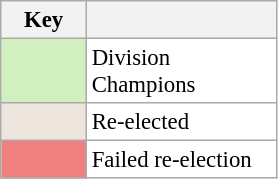<table class="wikitable" style="font-size:95%;text-align:center;">
<tr>
<th width=50>Key</th>
<th width=120></th>
</tr>
<tr>
<td style="background:#D0F0C0;" width="20"></td>
<td bgcolor="#ffffff" align="left">Division Champions</td>
</tr>
<tr>
<td style="background: #eee5de" width="20"></td>
<td bgcolor="#ffffff" align=left>Re-elected</td>
</tr>
<tr>
<td style="background: #F08080" width="20"></td>
<td bgcolor="#ffffff" align="left">Failed re-election</td>
</tr>
</table>
